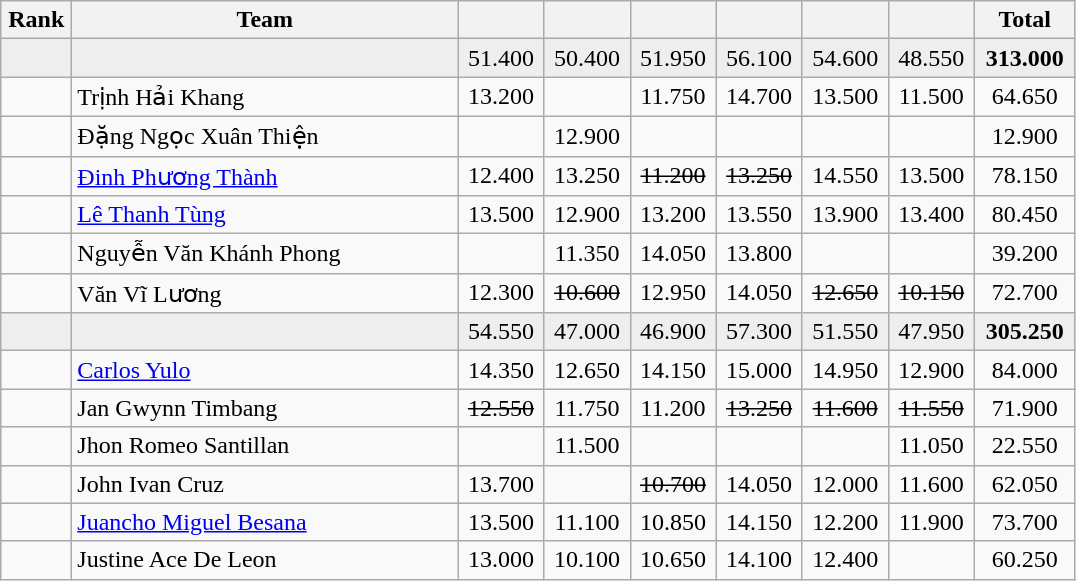<table class=wikitable style="text-align:center">
<tr>
<th width=40>Rank</th>
<th width=250>Team</th>
<th width=50></th>
<th width=50></th>
<th width=50></th>
<th width=50></th>
<th width=50></th>
<th width=50></th>
<th width=60>Total</th>
</tr>
<tr bgcolor=eeeeee>
<td></td>
<td align="left"></td>
<td>51.400</td>
<td>50.400</td>
<td>51.950</td>
<td>56.100</td>
<td>54.600</td>
<td>48.550</td>
<td><strong>313.000</strong></td>
</tr>
<tr>
<td></td>
<td align=left>Trịnh Hải Khang</td>
<td>13.200</td>
<td></td>
<td>11.750</td>
<td>14.700</td>
<td>13.500</td>
<td>11.500</td>
<td>64.650</td>
</tr>
<tr>
<td></td>
<td align=left>Đặng Ngọc Xuân Thiện</td>
<td></td>
<td>12.900</td>
<td></td>
<td></td>
<td></td>
<td></td>
<td>12.900</td>
</tr>
<tr>
<td></td>
<td align=left><a href='#'>Đinh Phương Thành</a></td>
<td>12.400</td>
<td>13.250</td>
<td><s>11.200</s></td>
<td><s>13.250</s></td>
<td>14.550</td>
<td>13.500</td>
<td>78.150</td>
</tr>
<tr>
<td></td>
<td align=left><a href='#'>Lê Thanh Tùng</a></td>
<td>13.500</td>
<td>12.900</td>
<td>13.200</td>
<td>13.550</td>
<td>13.900</td>
<td>13.400</td>
<td>80.450</td>
</tr>
<tr>
<td></td>
<td align=left>Nguyễn Văn Khánh Phong</td>
<td></td>
<td>11.350</td>
<td>14.050</td>
<td>13.800</td>
<td></td>
<td></td>
<td>39.200</td>
</tr>
<tr>
<td></td>
<td align=left>Văn Vĩ Lương</td>
<td>12.300</td>
<td><s>10.600</s></td>
<td>12.950</td>
<td>14.050</td>
<td><s>12.650</s></td>
<td><s>10.150</s></td>
<td>72.700</td>
</tr>
<tr bgcolor=eeeeee>
<td></td>
<td align="left"></td>
<td>54.550</td>
<td>47.000</td>
<td>46.900</td>
<td>57.300</td>
<td>51.550</td>
<td>47.950</td>
<td><strong>305.250</strong></td>
</tr>
<tr>
<td></td>
<td align=left><a href='#'>Carlos Yulo</a></td>
<td>14.350</td>
<td>12.650</td>
<td>14.150</td>
<td>15.000</td>
<td>14.950</td>
<td>12.900</td>
<td>84.000</td>
</tr>
<tr>
<td></td>
<td align=left>Jan Gwynn Timbang</td>
<td><s>12.550</s></td>
<td>11.750</td>
<td>11.200</td>
<td><s>13.250</s></td>
<td><s>11.600</s></td>
<td><s>11.550</s></td>
<td>71.900</td>
</tr>
<tr>
<td></td>
<td align=left>Jhon Romeo Santillan</td>
<td></td>
<td>11.500</td>
<td></td>
<td></td>
<td></td>
<td>11.050</td>
<td>22.550</td>
</tr>
<tr>
<td></td>
<td align=left>John Ivan Cruz</td>
<td>13.700</td>
<td></td>
<td><s>10.700</s></td>
<td>14.050</td>
<td>12.000</td>
<td>11.600</td>
<td>62.050</td>
</tr>
<tr>
<td></td>
<td align=left><a href='#'>Juancho Miguel Besana</a></td>
<td>13.500</td>
<td>11.100</td>
<td>10.850</td>
<td>14.150</td>
<td>12.200</td>
<td>11.900</td>
<td>73.700</td>
</tr>
<tr>
<td></td>
<td align=left>Justine Ace De Leon</td>
<td>13.000</td>
<td>10.100</td>
<td>10.650</td>
<td>14.100</td>
<td>12.400</td>
<td></td>
<td>60.250</td>
</tr>
</table>
